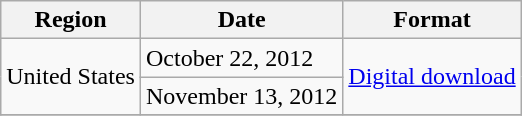<table class="wikitable">
<tr>
<th>Region</th>
<th>Date</th>
<th>Format</th>
</tr>
<tr>
<td rowspan="2">United States</td>
<td rowspan="1">October 22, 2012</td>
<td rowspan="2"><a href='#'>Digital download</a></td>
</tr>
<tr>
<td rowspan="1">November 13, 2012</td>
</tr>
<tr>
</tr>
</table>
